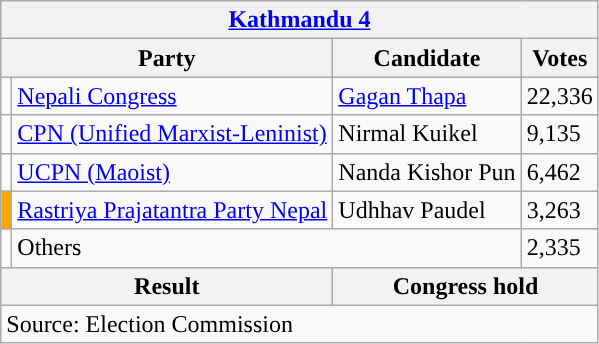<table class="wikitable">
<tr>
<th colspan="4"><a href='#'>Kathmandu 4</a></th>
</tr>
<tr>
<th colspan="2">Party</th>
<th>Candidate</th>
<th>Votes</th>
</tr>
<tr>
<td style="background-color:"></td>
<td><a href='#'>Nepali Congress</a></td>
<td><a href='#'>Gagan Thapa</a></td>
<td>22,336</td>
</tr>
<tr>
<td style="background-color:"></td>
<td><a href='#'>CPN (Unified Marxist-Leninist)</a></td>
<td>Nirmal Kuikel</td>
<td>9,135</td>
</tr>
<tr>
<td style="background-color:"></td>
<td><a href='#'>UCPN (Maoist)</a></td>
<td>Nanda Kishor Pun</td>
<td>6,462</td>
</tr>
<tr>
<td style="background-color:orange"></td>
<td><a href='#'>Rastriya Prajatantra Party Nepal</a></td>
<td>Udhhav Paudel</td>
<td>3,263</td>
</tr>
<tr>
<td></td>
<td colspan="2">Others</td>
<td>2,335</td>
</tr>
<tr>
<th colspan="2">Result</th>
<th colspan="2">Congress hold</th>
</tr>
<tr>
<td colspan="4">Source: Election Commission</td>
</tr>
</table>
